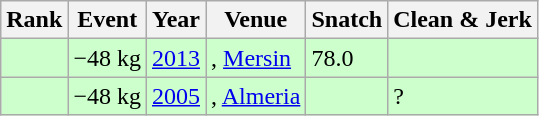<table class="wikitable">
<tr>
<th>Rank</th>
<th>Event</th>
<th>Year</th>
<th>Venue</th>
<th>Snatch</th>
<th>Clean & Jerk</th>
</tr>
<tr bgcolor=#CCFFCC>
<td></td>
<td>−48 kg</td>
<td><a href='#'>2013</a></td>
<td>, <a href='#'>Mersin</a></td>
<td>78.0</td>
<td></td>
</tr>
<tr bgcolor=#CCFFCC>
<td></td>
<td>−48 kg</td>
<td><a href='#'>2005</a></td>
<td>, <a href='#'>Almeria</a></td>
<td></td>
<td>?</td>
</tr>
</table>
